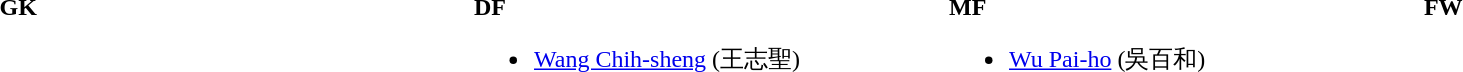<table>
<tr style="vertical-align: top;">
<td width="25%"><br><strong>GK</strong></td>
<td></td>
<td width="25%"><br><strong>DF</strong><ul><li><a href='#'>Wang Chih-sheng</a> (王志聖)</li></ul></td>
<td></td>
<td width="25%"><br><strong>MF</strong><ul><li><a href='#'>Wu Pai-ho</a> (吳百和)</li></ul></td>
<td></td>
<td width="25%"><br><strong>FW</strong></td>
</tr>
</table>
